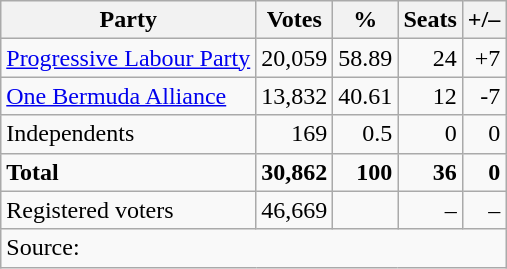<table class=wikitable style=text-align:right>
<tr>
<th>Party</th>
<th>Votes</th>
<th>%</th>
<th>Seats</th>
<th>+/–</th>
</tr>
<tr>
<td align=left><a href='#'>Progressive Labour Party</a></td>
<td>20,059</td>
<td>58.89</td>
<td>24</td>
<td>+7</td>
</tr>
<tr>
<td align=left><a href='#'>One Bermuda Alliance</a></td>
<td>13,832</td>
<td>40.61</td>
<td>12</td>
<td>-7</td>
</tr>
<tr>
<td align=left>Independents</td>
<td>169</td>
<td>0.5</td>
<td>0</td>
<td>0</td>
</tr>
<tr>
<td align=left><strong>Total</strong></td>
<td><strong>30,862</strong></td>
<td><strong>100</strong></td>
<td><strong>36</strong></td>
<td><strong>0</strong></td>
</tr>
<tr>
<td align=left>Registered voters</td>
<td>46,669</td>
<td></td>
<td>–</td>
<td>–</td>
</tr>
<tr>
<td align=left colspan=5>Source: </td>
</tr>
</table>
